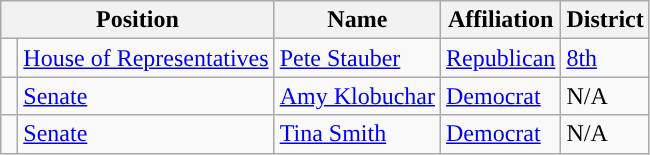<table class="wikitable">
<tr>
<th colspan="2">Position</th>
<th>Name</th>
<th>Affiliation</th>
<th>District</th>
</tr>
<tr>
<td style="background-color:"> </td>
<td><a href='#'>House of Representatives</a></td>
<td><a href='#'>Pete Stauber</a></td>
<td><a href='#'>Republican</a></td>
<td><a href='#'>8th</a></td>
</tr>
<tr>
<td style="background-color:"> </td>
<td><a href='#'>Senate</a></td>
<td><a href='#'>Amy Klobuchar</a></td>
<td><a href='#'>Democrat</a></td>
<td>N/A</td>
</tr>
<tr>
<td style="background-color:"> </td>
<td><a href='#'>Senate</a></td>
<td><a href='#'>Tina Smith</a></td>
<td><a href='#'>Democrat</a></td>
<td>N/A</td>
</tr>
</table>
